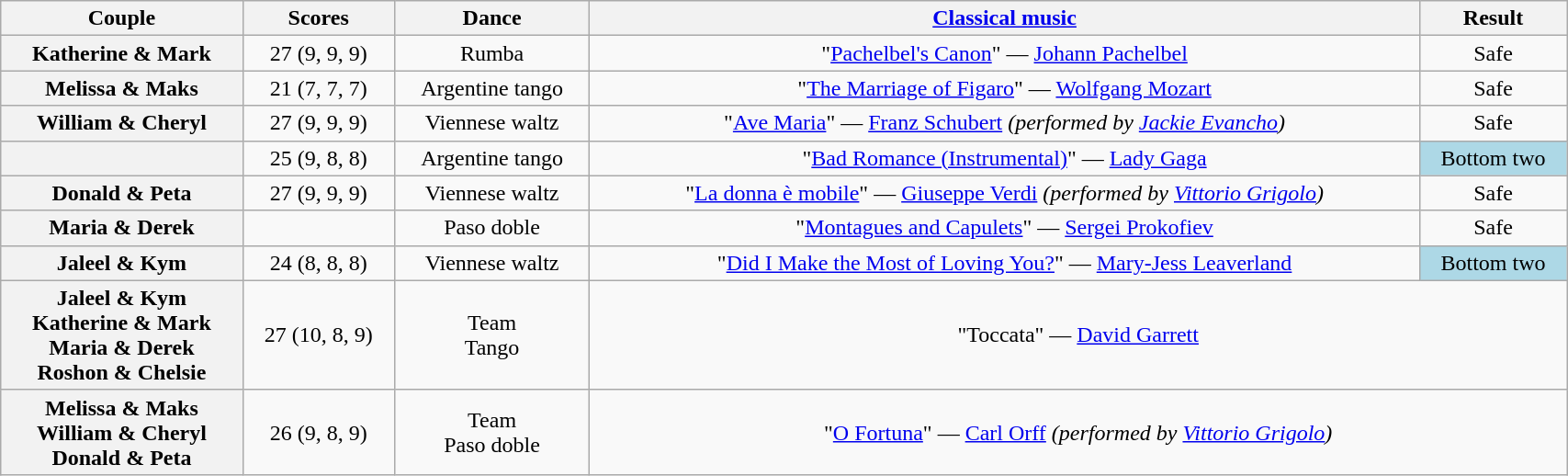<table class="wikitable sortable" style="text-align:center; width:90%">
<tr>
<th scope="col">Couple</th>
<th scope="col">Scores</th>
<th scope="col" class="unsortable">Dance</th>
<th scope="col" class="unsortable"><a href='#'>Classical music</a></th>
<th scope="col" class="unsortable">Result</th>
</tr>
<tr>
<th scope="row">Katherine & Mark</th>
<td>27 (9, 9, 9)</td>
<td>Rumba</td>
<td>"<a href='#'>Pachelbel's Canon</a>" — <a href='#'>Johann Pachelbel</a></td>
<td>Safe</td>
</tr>
<tr>
<th scope="row">Melissa & Maks</th>
<td>21 (7, 7, 7)</td>
<td>Argentine tango</td>
<td>"<a href='#'>The Marriage of Figaro</a>" — <a href='#'>Wolfgang Mozart</a></td>
<td>Safe</td>
</tr>
<tr>
<th scope="row">William & Cheryl</th>
<td>27 (9, 9, 9)</td>
<td>Viennese waltz</td>
<td>"<a href='#'>Ave Maria</a>" — <a href='#'>Franz Schubert</a> <em>(performed by <a href='#'>Jackie Evancho</a>)</em></td>
<td>Safe</td>
</tr>
<tr>
<th scope="row"></th>
<td>25 (9, 8, 8)</td>
<td>Argentine tango</td>
<td>"<a href='#'>Bad Romance (Instrumental)</a>" — <a href='#'>Lady Gaga</a></td>
<td bgcolor=lightblue>Bottom two</td>
</tr>
<tr>
<th scope="row">Donald & Peta</th>
<td>27 (9, 9, 9)</td>
<td>Viennese waltz</td>
<td>"<a href='#'>La donna è mobile</a>" — <a href='#'>Giuseppe Verdi</a> <em>(performed by <a href='#'>Vittorio Grigolo</a>)</em></td>
<td>Safe</td>
</tr>
<tr>
<th scope="row">Maria & Derek</th>
<td></td>
<td>Paso doble</td>
<td>"<a href='#'>Montagues and Capulets</a>" — <a href='#'>Sergei Prokofiev</a></td>
<td>Safe</td>
</tr>
<tr>
<th scope="row">Jaleel & Kym</th>
<td>24 (8, 8, 8)</td>
<td>Viennese waltz</td>
<td>"<a href='#'>Did I Make the Most of Loving You?</a>" — <a href='#'>Mary-Jess Leaverland</a></td>
<td bgcolor=lightblue>Bottom two</td>
</tr>
<tr>
<th scope="row">Jaleel & Kym<br>Katherine & Mark<br>Maria & Derek<br>Roshon & Chelsie</th>
<td>27 (10, 8, 9)</td>
<td>Team<br>Tango</td>
<td colspan=2>"Toccata" — <a href='#'>David Garrett</a></td>
</tr>
<tr>
<th scope="row">Melissa & Maks<br>William & Cheryl<br>Donald & Peta</th>
<td>26 (9, 8, 9)</td>
<td>Team<br>Paso doble</td>
<td colspan=2>"<a href='#'>O Fortuna</a>" — <a href='#'>Carl Orff</a> <em>(performed by <a href='#'>Vittorio Grigolo</a>)</em></td>
</tr>
</table>
